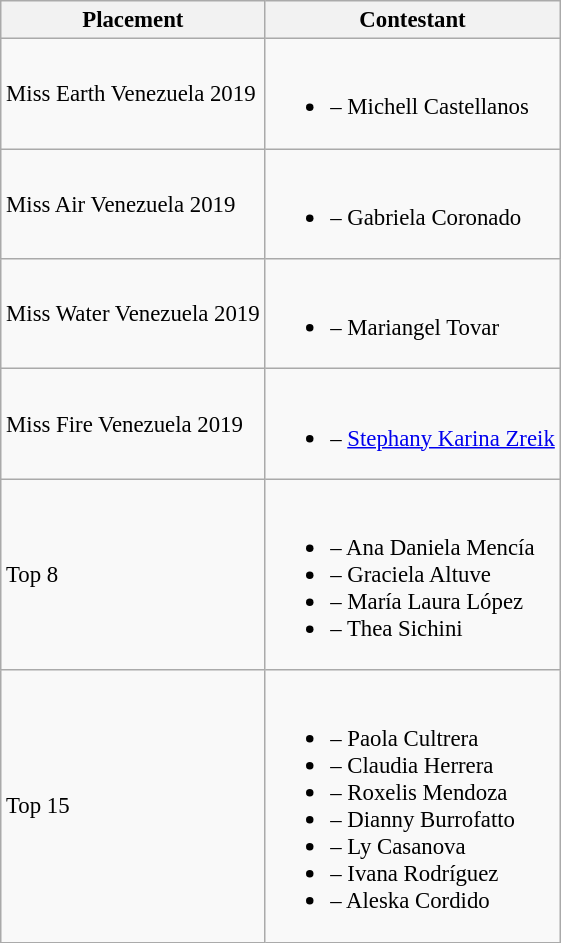<table class="wikitable sortable" style="font-size: 95%;">
<tr>
<th>Placement</th>
<th>Contestant</th>
</tr>
<tr>
<td>Miss Earth Venezuela 2019</td>
<td><br><ul><li> – Michell Castellanos</li></ul></td>
</tr>
<tr>
<td>Miss Air Venezuela 2019</td>
<td><br><ul><li> – Gabriela Coronado</li></ul></td>
</tr>
<tr>
<td>Miss Water Venezuela 2019</td>
<td><br><ul><li> – Mariangel Tovar</li></ul></td>
</tr>
<tr>
<td>Miss Fire Venezuela 2019</td>
<td><br><ul><li> – <a href='#'>Stephany Karina Zreik</a></li></ul></td>
</tr>
<tr>
<td>Top 8</td>
<td><br><ul><li> – Ana Daniela Mencía</li><li> – Graciela Altuve</li><li> – María Laura López</li><li> – Thea Sichini</li></ul></td>
</tr>
<tr>
<td>Top 15</td>
<td><br><ul><li> – Paola Cultrera</li><li> – Claudia Herrera</li><li> – Roxelis Mendoza</li><li> – Dianny Burrofatto</li><li> – Ly Casanova</li><li> – Ivana Rodríguez</li><li> – Aleska Cordido</li></ul></td>
</tr>
</table>
